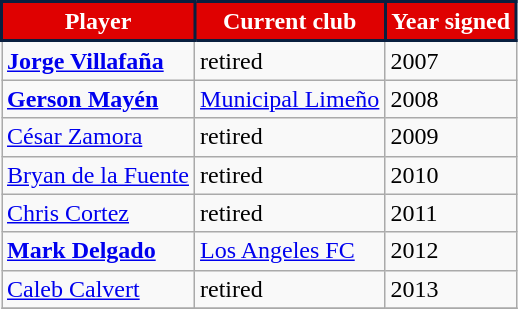<table class="wikitable" style="text-align:center">
<tr>
<th style="background:#DF0101; color:#FFFFFF; border:2px solid #091F3F;">Player</th>
<th style="background:#DF0101; color:#FFFFFF; border:2px solid #091F3F;">Current club</th>
<th style="background:#DF0101; color:#FFFFFF; border:2px solid #091F3F;">Year signed</th>
</tr>
<tr>
<td align=left> <strong><a href='#'>Jorge Villafaña</a></strong></td>
<td align=left>retired</td>
<td align=left>2007</td>
</tr>
<tr>
<td align=left> <strong><a href='#'>Gerson Mayén</a></strong></td>
<td align=left> <a href='#'>Municipal Limeño</a></td>
<td align=left>2008</td>
</tr>
<tr>
<td align=left> <a href='#'>César Zamora</a></td>
<td align=left>retired</td>
<td align=left>2009</td>
</tr>
<tr>
<td align=left> <a href='#'>Bryan de la Fuente</a></td>
<td align=left>retired</td>
<td align=left>2010</td>
</tr>
<tr>
<td align=left> <a href='#'>Chris Cortez</a></td>
<td align=left>retired</td>
<td align=left>2011</td>
</tr>
<tr>
<td align=left> <strong><a href='#'>Mark Delgado</a></strong></td>
<td align=left> <a href='#'>Los Angeles FC</a></td>
<td align=left>2012</td>
</tr>
<tr>
<td align=left> <a href='#'>Caleb Calvert</a></td>
<td align=left>retired</td>
<td align=left>2013</td>
</tr>
<tr>
</tr>
</table>
